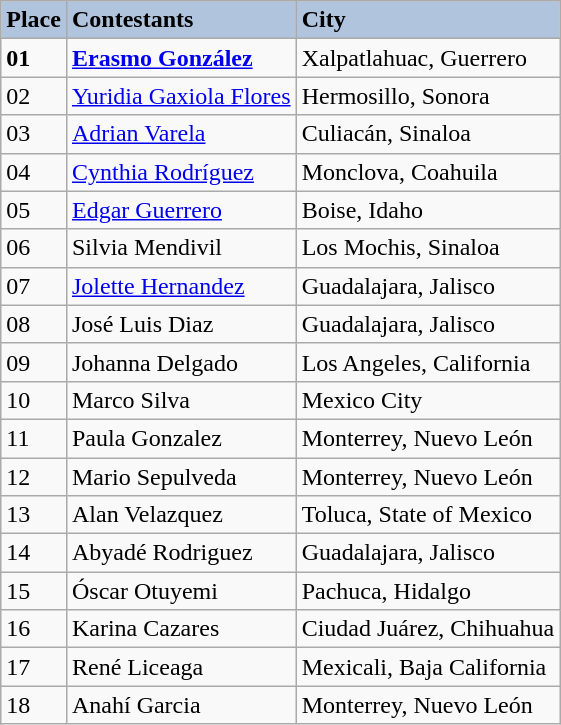<table class="wikitable">
<tr style="background:LightSteelBlue; color:Black;">
<td><strong>Place</strong></td>
<td><strong>Contestants</strong></td>
<td><strong>City</strong></td>
</tr>
<tr>
<td><strong>01</strong></td>
<td><strong><a href='#'>Erasmo González</a></strong></td>
<td>Xalpatlahuac, Guerrero</td>
</tr>
<tr>
<td>02</td>
<td><a href='#'>Yuridia Gaxiola Flores</a></td>
<td>Hermosillo, Sonora</td>
</tr>
<tr>
<td>03</td>
<td><a href='#'>Adrian Varela</a></td>
<td>Culiacán, Sinaloa</td>
</tr>
<tr>
<td>04</td>
<td><a href='#'>Cynthia Rodríguez</a></td>
<td>Monclova, Coahuila</td>
</tr>
<tr>
<td>05</td>
<td><a href='#'>Edgar Guerrero</a></td>
<td>Boise, Idaho</td>
</tr>
<tr>
<td>06</td>
<td>Silvia Mendivil</td>
<td>Los Mochis, Sinaloa</td>
</tr>
<tr>
<td>07</td>
<td><a href='#'>Jolette Hernandez</a></td>
<td>Guadalajara, Jalisco</td>
</tr>
<tr>
<td>08</td>
<td>José Luis Diaz</td>
<td>Guadalajara, Jalisco</td>
</tr>
<tr>
<td>09</td>
<td>Johanna Delgado</td>
<td>Los Angeles, California</td>
</tr>
<tr>
<td>10</td>
<td>Marco Silva</td>
<td>Mexico City</td>
</tr>
<tr>
<td>11</td>
<td>Paula Gonzalez</td>
<td>Monterrey, Nuevo León</td>
</tr>
<tr>
<td>12</td>
<td>Mario Sepulveda</td>
<td>Monterrey, Nuevo León</td>
</tr>
<tr>
<td>13</td>
<td>Alan Velazquez</td>
<td>Toluca, State of Mexico</td>
</tr>
<tr>
<td>14</td>
<td>Abyadé Rodriguez</td>
<td>Guadalajara, Jalisco</td>
</tr>
<tr>
<td>15</td>
<td>Óscar Otuyemi</td>
<td>Pachuca, Hidalgo</td>
</tr>
<tr>
<td>16</td>
<td>Karina Cazares</td>
<td>Ciudad Juárez, Chihuahua</td>
</tr>
<tr>
<td>17</td>
<td>René Liceaga</td>
<td>Mexicali, Baja California</td>
</tr>
<tr>
<td>18</td>
<td>Anahí Garcia</td>
<td>Monterrey, Nuevo León</td>
</tr>
</table>
